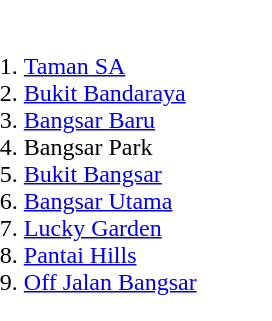<table class="toccolours" style="margin:0 auto;">
<tr>
<td style="padding-right:1em;"><ol><br><li><a href='#'>Taman SA</a></li>
<li><a href='#'>Bukit Bandaraya</a></li>
<li><a href='#'>Bangsar Baru</a></li>
<li>Bangsar Park</li>
<li><a href='#'>Bukit Bangsar</a></li>
<li><a href='#'>Bangsar Utama</a></li>
<li><a href='#'>Lucky Garden</a></li>
<li><a href='#'>Pantai Hills</a></li>
<li><a href='#'>Off Jalan Bangsar</a></li>
</ol></td>
<td style="background:#FFF; padding:0 1em;" class="toccolours"></td>
<td><ol></ol></td>
</tr>
</table>
